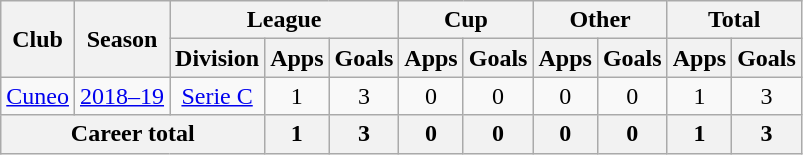<table class="wikitable" style="text-align: center">
<tr>
<th rowspan="2">Club</th>
<th rowspan="2">Season</th>
<th colspan="3">League</th>
<th colspan="2">Cup</th>
<th colspan="2">Other</th>
<th colspan="2">Total</th>
</tr>
<tr>
<th>Division</th>
<th>Apps</th>
<th>Goals</th>
<th>Apps</th>
<th>Goals</th>
<th>Apps</th>
<th>Goals</th>
<th>Apps</th>
<th>Goals</th>
</tr>
<tr>
<td><a href='#'>Cuneo</a></td>
<td><a href='#'>2018–19</a></td>
<td><a href='#'>Serie C</a></td>
<td>1</td>
<td>3</td>
<td>0</td>
<td>0</td>
<td>0</td>
<td>0</td>
<td>1</td>
<td>3</td>
</tr>
<tr>
<th colspan="3">Career total</th>
<th>1</th>
<th>3</th>
<th>0</th>
<th>0</th>
<th>0</th>
<th>0</th>
<th>1</th>
<th>3</th>
</tr>
</table>
